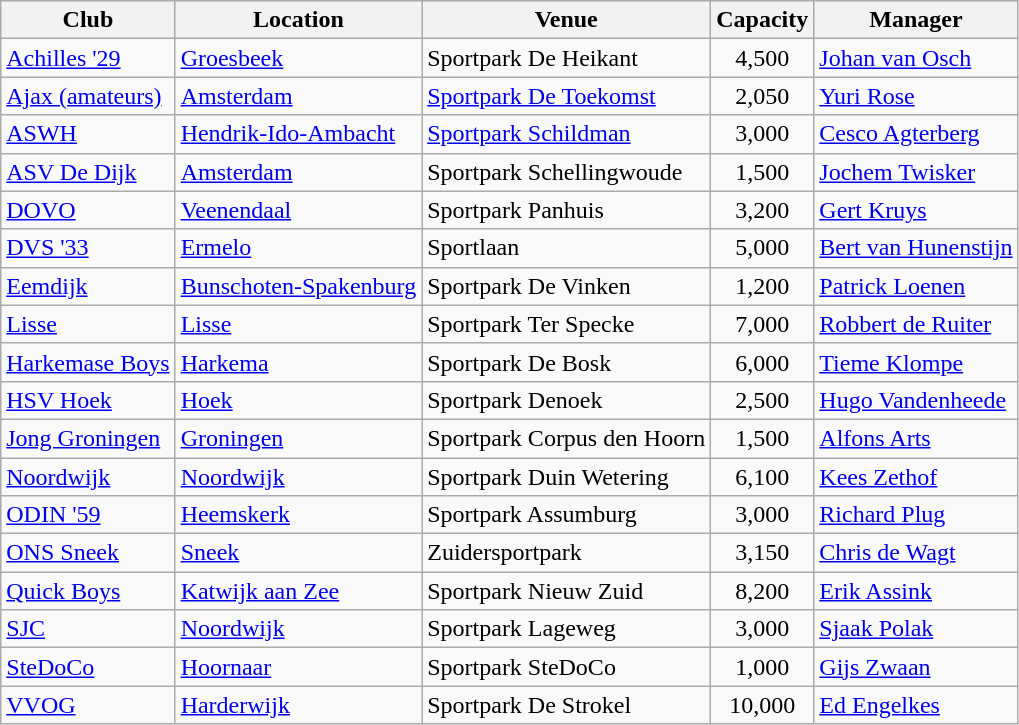<table class="wikitable sortable">
<tr>
<th>Club</th>
<th>Location</th>
<th>Venue</th>
<th>Capacity</th>
<th>Manager</th>
</tr>
<tr>
<td><a href='#'>Achilles '29</a></td>
<td><a href='#'>Groesbeek</a></td>
<td>Sportpark De Heikant</td>
<td style="text-align:center;">4,500</td>
<td><a href='#'>Johan van Osch</a></td>
</tr>
<tr>
<td><a href='#'>Ajax (amateurs)</a></td>
<td><a href='#'>Amsterdam</a></td>
<td><a href='#'>Sportpark De Toekomst</a></td>
<td style="text-align:center;">2,050</td>
<td><a href='#'>Yuri Rose</a></td>
</tr>
<tr>
<td><a href='#'>ASWH</a></td>
<td><a href='#'>Hendrik-Ido-Ambacht</a></td>
<td><a href='#'>Sportpark Schildman</a></td>
<td style="text-align:center;">3,000</td>
<td><a href='#'>Cesco Agterberg</a></td>
</tr>
<tr>
<td><a href='#'>ASV De Dijk</a></td>
<td><a href='#'>Amsterdam</a></td>
<td>Sportpark Schellingwoude</td>
<td style="text-align:center;">1,500</td>
<td><a href='#'>Jochem Twisker</a></td>
</tr>
<tr>
<td><a href='#'>DOVO</a></td>
<td><a href='#'>Veenendaal</a></td>
<td>Sportpark Panhuis</td>
<td style="text-align:center;">3,200</td>
<td><a href='#'>Gert Kruys</a></td>
</tr>
<tr>
<td><a href='#'>DVS '33</a></td>
<td><a href='#'>Ermelo</a></td>
<td>Sportlaan</td>
<td style="text-align:center;">5,000</td>
<td><a href='#'>Bert van Hunenstijn</a></td>
</tr>
<tr>
<td><a href='#'>Eemdijk</a></td>
<td><a href='#'>Bunschoten-Spakenburg</a></td>
<td>Sportpark De Vinken</td>
<td style="text-align:center;">1,200</td>
<td><a href='#'>Patrick Loenen</a></td>
</tr>
<tr>
<td><a href='#'>Lisse</a></td>
<td><a href='#'>Lisse</a></td>
<td>Sportpark Ter Specke</td>
<td style="text-align:center;">7,000</td>
<td><a href='#'>Robbert de Ruiter</a></td>
</tr>
<tr>
<td><a href='#'>Harkemase Boys</a></td>
<td><a href='#'>Harkema</a></td>
<td>Sportpark De Bosk</td>
<td style="text-align:center;">6,000</td>
<td><a href='#'>Tieme Klompe</a></td>
</tr>
<tr>
<td><a href='#'>HSV Hoek</a></td>
<td><a href='#'>Hoek</a></td>
<td>Sportpark Denoek</td>
<td style="text-align:center;">2,500</td>
<td><a href='#'>Hugo Vandenheede</a></td>
</tr>
<tr>
<td><a href='#'>Jong Groningen</a></td>
<td><a href='#'>Groningen</a></td>
<td>Sportpark Corpus den Hoorn</td>
<td style="text-align:center;">1,500</td>
<td><a href='#'>Alfons Arts</a></td>
</tr>
<tr>
<td><a href='#'>Noordwijk</a></td>
<td><a href='#'>Noordwijk</a></td>
<td>Sportpark Duin Wetering</td>
<td style="text-align:center;">6,100</td>
<td><a href='#'>Kees Zethof</a></td>
</tr>
<tr>
<td><a href='#'>ODIN '59</a></td>
<td><a href='#'>Heemskerk</a></td>
<td>Sportpark Assumburg</td>
<td style="text-align:center;">3,000</td>
<td><a href='#'>Richard Plug</a></td>
</tr>
<tr>
<td><a href='#'>ONS Sneek</a></td>
<td><a href='#'>Sneek</a></td>
<td>Zuidersportpark</td>
<td style="text-align:center;">3,150</td>
<td><a href='#'>Chris de Wagt</a></td>
</tr>
<tr>
<td><a href='#'>Quick Boys</a></td>
<td><a href='#'>Katwijk aan Zee</a></td>
<td>Sportpark Nieuw Zuid</td>
<td style="text-align:center;">8,200</td>
<td><a href='#'>Erik Assink</a></td>
</tr>
<tr>
<td><a href='#'>SJC</a></td>
<td><a href='#'>Noordwijk</a></td>
<td>Sportpark Lageweg</td>
<td style="text-align:center;">3,000</td>
<td><a href='#'>Sjaak Polak</a></td>
</tr>
<tr>
<td><a href='#'>SteDoCo</a></td>
<td><a href='#'>Hoornaar</a></td>
<td>Sportpark SteDoCo</td>
<td style="text-align:center;">1,000</td>
<td><a href='#'>Gijs Zwaan</a></td>
</tr>
<tr>
<td><a href='#'>VVOG</a></td>
<td><a href='#'>Harderwijk</a></td>
<td>Sportpark De Strokel</td>
<td style="text-align:center;">10,000</td>
<td><a href='#'>Ed Engelkes</a></td>
</tr>
</table>
